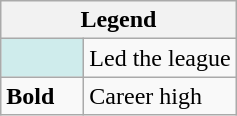<table class="wikitable mw-collapsible mw-collapsed">
<tr>
<th colspan="2">Legend</th>
</tr>
<tr>
<td style="background:#cfecec; width:3em;"></td>
<td>Led the league</td>
</tr>
<tr>
<td><strong>Bold</strong></td>
<td>Career high</td>
</tr>
</table>
